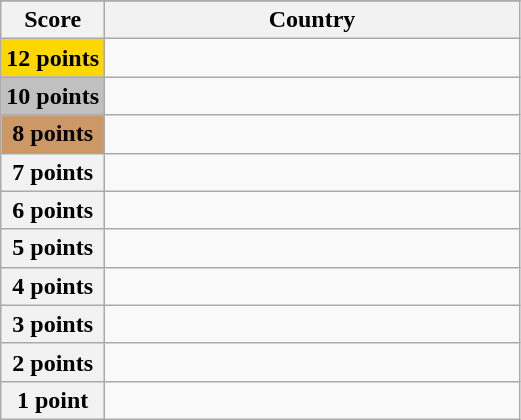<table class="wikitable">
<tr>
</tr>
<tr>
<th scope="col" width="20%">Score</th>
<th scope="col">Country</th>
</tr>
<tr>
<th scope="row" style="background:gold">12 points</th>
<td></td>
</tr>
<tr>
<th scope="row" style="background:silver">10 points</th>
<td></td>
</tr>
<tr>
<th scope="row" style="background:#CC9966">8 points</th>
<td></td>
</tr>
<tr>
<th scope="row">7 points</th>
<td></td>
</tr>
<tr>
<th scope="row">6 points</th>
<td></td>
</tr>
<tr>
<th scope="row">5 points</th>
<td></td>
</tr>
<tr>
<th scope="row">4 points</th>
<td></td>
</tr>
<tr>
<th scope="row">3 points</th>
<td></td>
</tr>
<tr>
<th scope="row">2 points</th>
<td></td>
</tr>
<tr>
<th scope="row">1 point</th>
<td></td>
</tr>
</table>
